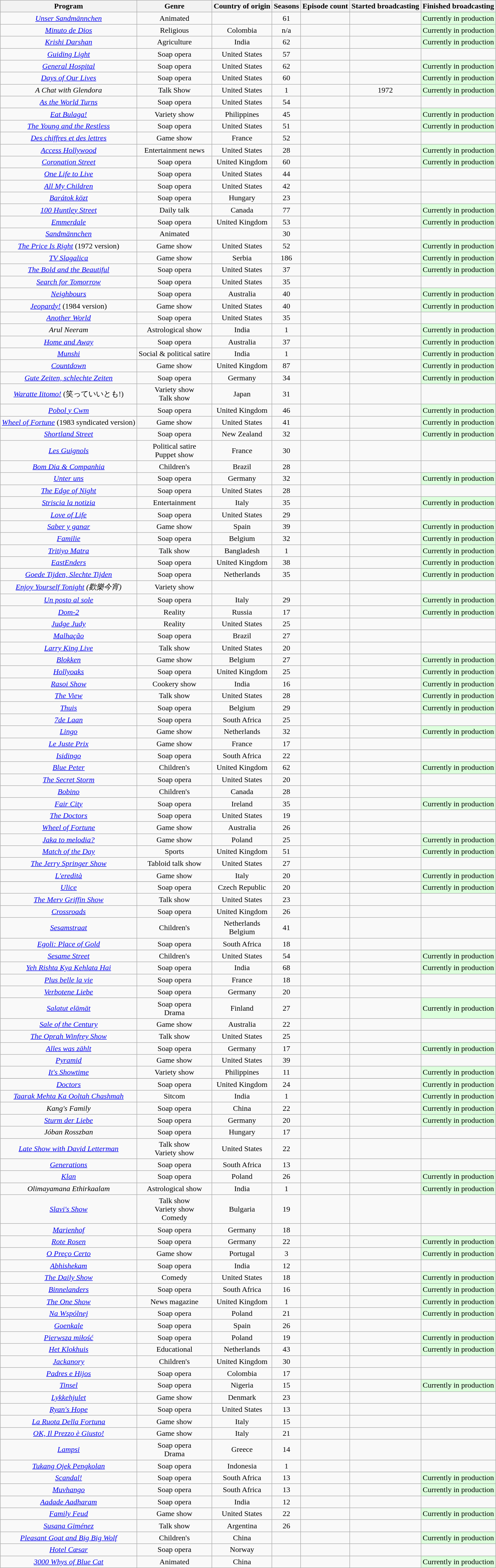<table class="wikitable sortable" style="text-align: center; margin: auto;">
<tr>
<th>Program</th>
<th>Genre</th>
<th>Country of origin</th>
<th data-sort-type="number">Seasons</th>
<th>Episode count</th>
<th>Started broadcasting</th>
<th>Finished broadcasting</th>
</tr>
<tr>
<td><em><a href='#'>Unser Sandmännchen</a></em></td>
<td>Animated</td>
<td></td>
<td>61</td>
<td></td>
<td></td>
<td style="background:#dfd;">Currently in production</td>
</tr>
<tr>
<td><em><a href='#'>Minuto de Dios</a></em></td>
<td>Religious</td>
<td>Colombia</td>
<td>n/a</td>
<td></td>
<td></td>
<td style="background:#dfd;">Currently in production</td>
</tr>
<tr>
<td><em><a href='#'>Krishi Darshan</a></em></td>
<td>Agriculture</td>
<td>India</td>
<td>62</td>
<td></td>
<td></td>
<td style="background:#dfd;">Currently in production</td>
</tr>
<tr>
<td><em><a href='#'>Guiding Light</a></em></td>
<td>Soap opera</td>
<td>United States</td>
<td>57</td>
<td></td>
<td></td>
<td></td>
</tr>
<tr>
<td><em><a href='#'>General Hospital</a></em></td>
<td>Soap opera</td>
<td>United States</td>
<td>62</td>
<td></td>
<td></td>
<td style="background:#dfd;">Currently in production</td>
</tr>
<tr>
<td><em><a href='#'>Days of Our Lives</a></em></td>
<td>Soap opera</td>
<td>United States</td>
<td>60</td>
<td></td>
<td></td>
<td style="background:#dfd;">Currently in production</td>
</tr>
<tr>
<td><em>A Chat with Glendora</em></td>
<td>Talk Show</td>
<td>United States</td>
<td>1</td>
<td></td>
<td>1972</td>
<td style="background:#dfd;">Currently in production</td>
</tr>
<tr>
<td><em><a href='#'>As the World Turns</a></em></td>
<td>Soap opera</td>
<td>United States</td>
<td>54</td>
<td></td>
<td></td>
<td></td>
</tr>
<tr>
<td><em><a href='#'>Eat Bulaga!</a></em></td>
<td>Variety show</td>
<td>Philippines</td>
<td>45</td>
<td></td>
<td></td>
<td style="background:#dfd;">Currently in production</td>
</tr>
<tr>
<td><em><a href='#'>The Young and the Restless</a></em></td>
<td>Soap opera</td>
<td>United States</td>
<td>51</td>
<td></td>
<td></td>
<td style="background:#dfd;">Currently in production</td>
</tr>
<tr>
<td><em><a href='#'>Des chiffres et des lettres</a></em></td>
<td>Game show</td>
<td>France</td>
<td>52</td>
<td></td>
<td></td>
<td></td>
</tr>
<tr>
<td><em><a href='#'>Access Hollywood</a></em></td>
<td>Entertainment news</td>
<td>United States</td>
<td>28</td>
<td></td>
<td></td>
<td style="background:#dfd;">Currently in production</td>
</tr>
<tr>
<td><em><a href='#'>Coronation Street</a></em></td>
<td>Soap opera</td>
<td>United Kingdom</td>
<td>60</td>
<td></td>
<td></td>
<td style="background:#dfd;">Currently in production</td>
</tr>
<tr>
<td><em><a href='#'>One Life to Live</a></em></td>
<td>Soap opera</td>
<td>United States</td>
<td>44</td>
<td></td>
<td></td>
<td></td>
</tr>
<tr>
<td><em><a href='#'>All My Children</a></em></td>
<td>Soap opera</td>
<td>United States</td>
<td>42</td>
<td></td>
<td></td>
<td></td>
</tr>
<tr>
<td><em><a href='#'>Barátok közt</a></em></td>
<td>Soap opera</td>
<td>Hungary</td>
<td>23</td>
<td></td>
<td></td>
<td></td>
</tr>
<tr>
<td><em><a href='#'>100 Huntley Street</a></em></td>
<td>Daily talk</td>
<td>Canada</td>
<td>77</td>
<td></td>
<td></td>
<td style="background:#dfd;">Currently in production</td>
</tr>
<tr>
<td><em><a href='#'>Emmerdale</a></em></td>
<td>Soap opera</td>
<td>United Kingdom</td>
<td>53</td>
<td></td>
<td></td>
<td style="background:#dfd;">Currently in production</td>
</tr>
<tr>
<td><em><a href='#'>Sandmännchen</a></em></td>
<td>Animated</td>
<td></td>
<td>30</td>
<td></td>
<td></td>
<td></td>
</tr>
<tr>
<td><em><a href='#'>The Price Is Right</a></em> (1972 version)</td>
<td>Game show</td>
<td>United States</td>
<td>52</td>
<td></td>
<td></td>
<td style="background:#dfd;">Currently in production</td>
</tr>
<tr>
<td><em><a href='#'>TV Slagalica</a></em></td>
<td>Game show</td>
<td>Serbia</td>
<td>186</td>
<td></td>
<td></td>
<td style="background:#dfd;">Currently in production</td>
</tr>
<tr>
<td><em><a href='#'>The Bold and the Beautiful</a></em></td>
<td>Soap opera</td>
<td>United States</td>
<td>37</td>
<td></td>
<td></td>
<td style="background:#dfd;">Currently in production</td>
</tr>
<tr>
<td><em><a href='#'>Search for Tomorrow</a></em></td>
<td>Soap opera</td>
<td>United States</td>
<td>35</td>
<td></td>
<td></td>
<td></td>
</tr>
<tr>
<td><em><a href='#'>Neighbours</a></em></td>
<td>Soap opera</td>
<td>Australia</td>
<td>40</td>
<td></td>
<td></td>
<td style="background:#dfd;">Currently in production</td>
</tr>
<tr>
<td><em><a href='#'>Jeopardy!</a></em> (1984 version)</td>
<td>Game show</td>
<td>United States</td>
<td>40</td>
<td></td>
<td></td>
<td style="background:#dfd;">Currently in production</td>
</tr>
<tr>
<td><em><a href='#'>Another World</a></em></td>
<td>Soap opera</td>
<td>United States</td>
<td>35</td>
<td></td>
<td></td>
<td></td>
</tr>
<tr>
<td><em>Arul Neeram</em></td>
<td>Astrological show</td>
<td>India</td>
<td>1</td>
<td></td>
<td></td>
<td style="background:#dfd;">Currently in production</td>
</tr>
<tr>
<td><em><a href='#'>Home and Away</a></em></td>
<td>Soap opera</td>
<td>Australia</td>
<td>37</td>
<td></td>
<td></td>
<td style="background:#dfd;">Currently in production</td>
</tr>
<tr>
<td><em><a href='#'>Munshi</a></em></td>
<td>Social & political satire</td>
<td>India</td>
<td>1</td>
<td></td>
<td></td>
<td style="background:#dfd;">Currently in production</td>
</tr>
<tr>
<td><em><a href='#'>Countdown</a></em></td>
<td>Game show</td>
<td>United Kingdom</td>
<td>87</td>
<td></td>
<td></td>
<td style="background:#dfd;">Currently in production</td>
</tr>
<tr>
<td><em><a href='#'>Gute Zeiten, schlechte Zeiten</a></em></td>
<td>Soap opera</td>
<td>Germany</td>
<td>34</td>
<td></td>
<td></td>
<td style="background:#dfd;">Currently in production</td>
</tr>
<tr>
<td><em><a href='#'>Waratte Iitomo!</a></em> (笑っていいとも!)</td>
<td>Variety show<br>Talk show</td>
<td>Japan</td>
<td>31</td>
<td></td>
<td></td>
<td></td>
</tr>
<tr>
<td><em><a href='#'>Pobol y Cwm</a></em></td>
<td>Soap opera</td>
<td>United Kingdom</td>
<td>46</td>
<td></td>
<td></td>
<td style="background:#dfd;">Currently in production</td>
</tr>
<tr>
<td><em><a href='#'>Wheel of Fortune</a></em> (1983 syndicated version)</td>
<td>Game show</td>
<td>United States</td>
<td>41</td>
<td></td>
<td></td>
<td style="background:#dfd;">Currently in production</td>
</tr>
<tr>
<td><em><a href='#'>Shortland Street</a></em></td>
<td>Soap opera</td>
<td>New Zealand</td>
<td>32</td>
<td></td>
<td></td>
<td style="background:#dfd;">Currently in production</td>
</tr>
<tr>
<td><em><a href='#'>Les Guignols</a></em></td>
<td>Political satire<br>Puppet show</td>
<td>France</td>
<td>30</td>
<td></td>
<td></td>
<td></td>
</tr>
<tr>
<td><em><a href='#'>Bom Dia & Companhia</a></em></td>
<td>Children's</td>
<td>Brazil</td>
<td>28</td>
<td></td>
<td></td>
<td></td>
</tr>
<tr>
<td><em><a href='#'>Unter uns</a></em></td>
<td>Soap opera</td>
<td>Germany</td>
<td>32</td>
<td></td>
<td></td>
<td style="background:#dfd;">Currently in production</td>
</tr>
<tr>
<td><em><a href='#'>The Edge of Night</a></em></td>
<td>Soap opera</td>
<td>United States</td>
<td>28</td>
<td></td>
<td></td>
<td></td>
</tr>
<tr>
<td><em><a href='#'>Striscia la notizia</a></em></td>
<td>Entertainment</td>
<td>Italy</td>
<td>35</td>
<td></td>
<td></td>
<td style="background:#dfd;">Currently in production</td>
</tr>
<tr>
<td><em><a href='#'>Love of Life</a></em></td>
<td>Soap opera</td>
<td>United States</td>
<td>29</td>
<td></td>
<td></td>
<td></td>
</tr>
<tr>
<td><em><a href='#'>Saber y ganar</a></em></td>
<td>Game show</td>
<td>Spain</td>
<td>39</td>
<td></td>
<td></td>
<td style="background:#dfd;">Currently in production</td>
</tr>
<tr>
<td><em><a href='#'>Familie</a></em></td>
<td>Soap opera</td>
<td>Belgium</td>
<td>32</td>
<td></td>
<td></td>
<td style="background:#dfd;">Currently in production</td>
</tr>
<tr>
<td><em><a href='#'>Tritiyo Matra</a></em></td>
<td>Talk show</td>
<td>Bangladesh</td>
<td>1</td>
<td></td>
<td></td>
<td style="background:#dfd;">Currently in production</td>
</tr>
<tr>
<td><em><a href='#'>EastEnders</a></em></td>
<td>Soap opera</td>
<td>United Kingdom</td>
<td>38</td>
<td></td>
<td></td>
<td style="background:#dfd;">Currently in production</td>
</tr>
<tr>
<td><em><a href='#'>Goede Tijden, Slechte Tijden</a></em></td>
<td>Soap opera</td>
<td>Netherlands</td>
<td>35</td>
<td></td>
<td></td>
<td style="background:#dfd;">Currently in production</td>
</tr>
<tr>
<td><em><a href='#'>Enjoy Yourself Tonight</a> (歡樂今宵)</em></td>
<td>Variety show</td>
<td></td>
<td></td>
<td></td>
<td></td>
<td></td>
</tr>
<tr>
<td><em><a href='#'>Un posto al sole</a></em></td>
<td>Soap opera</td>
<td>Italy</td>
<td>29</td>
<td></td>
<td></td>
<td style="background:#dfd;">Currently in production</td>
</tr>
<tr>
<td><em><a href='#'>Dom-2</a></em></td>
<td>Reality</td>
<td>Russia</td>
<td>17</td>
<td></td>
<td></td>
<td style="background:#dfd;">Currently in production</td>
</tr>
<tr>
<td><em><a href='#'>Judge Judy</a></em></td>
<td>Reality</td>
<td>United States</td>
<td>25</td>
<td></td>
<td></td>
<td></td>
</tr>
<tr>
<td><em><a href='#'>Malhação</a></em></td>
<td>Soap opera</td>
<td>Brazil</td>
<td>27</td>
<td></td>
<td></td>
<td></td>
</tr>
<tr>
<td><em><a href='#'>Larry King Live</a></em></td>
<td>Talk show</td>
<td>United States</td>
<td>20</td>
<td></td>
<td></td>
<td></td>
</tr>
<tr>
<td><em><a href='#'>Blokken</a></em></td>
<td>Game show</td>
<td>Belgium</td>
<td>27</td>
<td></td>
<td></td>
<td style="background:#dfd;">Currently in production</td>
</tr>
<tr>
<td><em><a href='#'>Hollyoaks</a></em></td>
<td>Soap opera</td>
<td>United Kingdom</td>
<td>25</td>
<td></td>
<td></td>
<td style="background:#dfd;">Currently in production</td>
</tr>
<tr>
<td><em><a href='#'>Rasoi Show</a></em></td>
<td>Cookery show</td>
<td>India</td>
<td>16</td>
<td></td>
<td></td>
<td style="background:#dfd;">Currently in production</td>
</tr>
<tr>
<td><em><a href='#'>The View</a></em></td>
<td>Talk show</td>
<td>United States</td>
<td>28</td>
<td></td>
<td></td>
<td style="background:#dfd;">Currently in production</td>
</tr>
<tr>
<td><em><a href='#'>Thuis</a></em></td>
<td>Soap opera</td>
<td>Belgium</td>
<td>29</td>
<td></td>
<td></td>
<td style="background:#dfd;">Currently in production</td>
</tr>
<tr>
<td><em><a href='#'>7de Laan</a></em></td>
<td>Soap opera</td>
<td>South Africa</td>
<td>25</td>
<td></td>
<td></td>
<td></td>
</tr>
<tr>
<td><em><a href='#'>Lingo</a></em></td>
<td>Game show</td>
<td>Netherlands</td>
<td>32</td>
<td></td>
<td></td>
<td style="background:#dfd;">Currently in production</td>
</tr>
<tr>
<td><em><a href='#'>Le Juste Prix</a></em></td>
<td>Game show</td>
<td>France</td>
<td>17</td>
<td></td>
<td></td>
<td></td>
</tr>
<tr>
<td><em><a href='#'>Isidingo</a></em></td>
<td>Soap opera</td>
<td>South Africa</td>
<td>22</td>
<td></td>
<td></td>
<td></td>
</tr>
<tr>
<td><em><a href='#'>Blue Peter</a></em></td>
<td>Children's</td>
<td>United Kingdom</td>
<td>62</td>
<td></td>
<td></td>
<td style="background:#dfd;">Currently in production</td>
</tr>
<tr>
<td><em><a href='#'>The Secret Storm</a></em></td>
<td>Soap opera</td>
<td>United States</td>
<td>20</td>
<td></td>
<td></td>
<td></td>
</tr>
<tr>
<td><em><a href='#'>Bobino</a></em></td>
<td>Children's</td>
<td>Canada</td>
<td>28</td>
<td></td>
<td></td>
<td></td>
</tr>
<tr>
<td><em><a href='#'>Fair City</a></em></td>
<td>Soap opera</td>
<td>Ireland</td>
<td>35</td>
<td></td>
<td></td>
<td style="background:#dfd;">Currently in production</td>
</tr>
<tr>
<td><em><a href='#'>The Doctors</a></em></td>
<td>Soap opera</td>
<td>United States</td>
<td>19</td>
<td></td>
<td></td>
<td></td>
</tr>
<tr>
<td><em><a href='#'>Wheel of Fortune</a></em></td>
<td>Game show</td>
<td>Australia</td>
<td>26</td>
<td></td>
<td></td>
<td></td>
</tr>
<tr>
<td><em><a href='#'>Jaka to melodia?</a></em></td>
<td>Game show</td>
<td>Poland</td>
<td>25</td>
<td></td>
<td></td>
<td style="background:#dfd;">Currently in production</td>
</tr>
<tr>
<td><em><a href='#'>Match of the Day</a></em></td>
<td>Sports</td>
<td>United Kingdom</td>
<td>51</td>
<td></td>
<td></td>
<td style="background:#dfd;">Currently in production</td>
</tr>
<tr>
<td><em><a href='#'>The Jerry Springer Show</a></em></td>
<td>Tabloid talk show</td>
<td>United States</td>
<td>27</td>
<td></td>
<td></td>
<td></td>
</tr>
<tr>
<td><em><a href='#'>L'eredità</a></em></td>
<td>Game show</td>
<td>Italy</td>
<td>20</td>
<td></td>
<td></td>
<td style="background:#dfd;">Currently in production</td>
</tr>
<tr>
</tr>
<tr>
<td><em><a href='#'>Ulice</a></em></td>
<td>Soap opera</td>
<td>Czech Republic</td>
<td>20</td>
<td></td>
<td></td>
<td style="background:#dfd;">Currently in production</td>
</tr>
<tr>
<td><em><a href='#'>The Merv Griffin Show</a></em></td>
<td>Talk show</td>
<td>United States</td>
<td>23</td>
<td></td>
<td></td>
<td></td>
</tr>
<tr>
<td><em><a href='#'>Crossroads</a></em></td>
<td>Soap opera</td>
<td>United Kingdom</td>
<td>26</td>
<td></td>
<td></td>
<td></td>
</tr>
<tr>
<td><em><a href='#'>Sesamstraat</a></em></td>
<td>Children's</td>
<td>Netherlands<br>Belgium</td>
<td>41</td>
<td></td>
<td></td>
<td></td>
</tr>
<tr>
<td><em><a href='#'>Egoli: Place of Gold</a></em></td>
<td>Soap opera</td>
<td>South Africa</td>
<td>18</td>
<td></td>
<td></td>
<td></td>
</tr>
<tr>
<td><em><a href='#'>Sesame Street</a></em></td>
<td>Children's</td>
<td>United States</td>
<td>54</td>
<td></td>
<td></td>
<td style="background:#dfd;">Currently in production</td>
</tr>
<tr>
<td><em><a href='#'>Yeh Rishta Kya Kehlata Hai</a></em></td>
<td>Soap opera</td>
<td>India</td>
<td>68</td>
<td></td>
<td></td>
<td style="background:#dfd;">Currently in production</td>
</tr>
<tr>
<td><em><a href='#'>Plus belle la vie</a></em></td>
<td>Soap opera</td>
<td>France</td>
<td>18</td>
<td></td>
<td></td>
<td></td>
</tr>
<tr>
<td><em><a href='#'>Verbotene Liebe</a></em></td>
<td>Soap opera</td>
<td>Germany</td>
<td>20</td>
<td></td>
<td></td>
<td></td>
</tr>
<tr>
<td><em><a href='#'>Salatut elämät</a></em></td>
<td>Soap opera<br>Drama</td>
<td>Finland</td>
<td>27</td>
<td></td>
<td></td>
<td style="background:#dfd;">Currently in production</td>
</tr>
<tr>
<td><em><a href='#'>Sale of the Century</a></em></td>
<td>Game show</td>
<td>Australia</td>
<td>22</td>
<td></td>
<td></td>
<td></td>
</tr>
<tr>
<td><em><a href='#'>The Oprah Winfrey Show</a></em></td>
<td>Talk show</td>
<td>United States</td>
<td>25</td>
<td></td>
<td></td>
<td></td>
</tr>
<tr>
<td><em><a href='#'>Alles was zählt</a></em></td>
<td>Soap opera</td>
<td>Germany</td>
<td>17</td>
<td></td>
<td></td>
<td style="background:#dfd;">Currently in production</td>
</tr>
<tr>
<td><em><a href='#'>Pyramid</a></em></td>
<td>Game show</td>
<td>United States</td>
<td>39</td>
<td></td>
<td></td>
<td></td>
</tr>
<tr>
<td><em><a href='#'>It's Showtime</a></em></td>
<td>Variety show</td>
<td>Philippines</td>
<td>11</td>
<td></td>
<td></td>
<td style="background:#dfd;">Currently in production</td>
</tr>
<tr>
</tr>
<tr>
<td><em><a href='#'>Doctors</a></em></td>
<td>Soap opera</td>
<td>United Kingdom</td>
<td>24</td>
<td></td>
<td></td>
<td style="background:#dfd;">Currently in production</td>
</tr>
<tr>
<td><em><a href='#'>Taarak Mehta Ka Ooltah Chashmah</a></em></td>
<td>Sitcom</td>
<td>India</td>
<td>1</td>
<td></td>
<td></td>
<td style="background:#dfd;">Currently in production</td>
</tr>
<tr>
<td><em>Kang's Family</em></td>
<td>Soap opera</td>
<td>China</td>
<td>22</td>
<td></td>
<td></td>
<td style="background:#dfd;">Currently in production</td>
</tr>
<tr>
<td><em><a href='#'>Sturm der Liebe</a></em></td>
<td>Soap opera</td>
<td>Germany</td>
<td>20</td>
<td></td>
<td></td>
<td style="background:#dfd;">Currently in production</td>
</tr>
<tr>
<td><em>Jóban Rosszban</em></td>
<td>Soap opera</td>
<td>Hungary</td>
<td>17</td>
<td></td>
<td></td>
<td></td>
</tr>
<tr>
<td><em><a href='#'>Late Show with David Letterman</a></em></td>
<td>Talk show<br>Variety show</td>
<td>United States</td>
<td>22</td>
<td></td>
<td></td>
<td></td>
</tr>
<tr>
<td><em><a href='#'>Generations</a></em></td>
<td>Soap opera</td>
<td>South Africa</td>
<td>13</td>
<td></td>
<td></td>
<td></td>
</tr>
<tr>
<td><em><a href='#'>Klan</a></em></td>
<td>Soap opera</td>
<td>Poland</td>
<td>26</td>
<td></td>
<td></td>
<td style="background:#dfd;">Currently in production</td>
</tr>
<tr>
<td><em>Olimayamana Ethirkaalam</em></td>
<td>Astrological show</td>
<td>India</td>
<td>1</td>
<td></td>
<td></td>
<td style="background:#dfd;">Currently in production</td>
</tr>
<tr>
<td><em><a href='#'>Slavi's Show</a></em></td>
<td>Talk show<br>Variety show<br>Comedy</td>
<td>Bulgaria</td>
<td>19</td>
<td></td>
<td></td>
<td></td>
</tr>
<tr>
<td><em><a href='#'>Marienhof</a></em></td>
<td>Soap opera</td>
<td>Germany</td>
<td>18</td>
<td></td>
<td></td>
<td></td>
</tr>
<tr>
<td><em><a href='#'>Rote Rosen</a></em></td>
<td>Soap opera</td>
<td>Germany</td>
<td>22</td>
<td></td>
<td></td>
<td style="background:#dfd;">Currently in production</td>
</tr>
<tr>
<td><em><a href='#'>O Preço Certo</a></em></td>
<td>Game show</td>
<td>Portugal</td>
<td>3</td>
<td></td>
<td></td>
<td style="background:#dfd;">Currently in production</td>
</tr>
<tr>
<td><em><a href='#'>Abhishekam</a></em></td>
<td>Soap opera</td>
<td>India</td>
<td>12</td>
<td></td>
<td></td>
<td></td>
</tr>
<tr>
<td><em><a href='#'>The Daily Show</a></em></td>
<td>Comedy</td>
<td>United States</td>
<td>18</td>
<td></td>
<td></td>
<td style="background:#dfd;">Currently in production</td>
</tr>
<tr>
<td><em><a href='#'>Binnelanders</a></em></td>
<td>Soap opera</td>
<td>South Africa</td>
<td>16</td>
<td></td>
<td></td>
<td style="background:#dfd;">Currently in production</td>
</tr>
<tr>
<td><em><a href='#'>The One Show</a></em></td>
<td>News magazine</td>
<td>United Kingdom</td>
<td>1</td>
<td></td>
<td></td>
<td style="background:#dfd;">Currently in production</td>
</tr>
<tr>
<td><em><a href='#'>Na Wspólnej</a></em></td>
<td>Soap opera</td>
<td>Poland</td>
<td>21</td>
<td></td>
<td></td>
<td style="background:#dfd;">Currently in production</td>
</tr>
<tr>
<td><em><a href='#'>Goenkale</a></em></td>
<td>Soap opera</td>
<td>Spain</td>
<td>26</td>
<td></td>
<td></td>
<td></td>
</tr>
<tr>
<td><em><a href='#'>Pierwsza miłość</a></em></td>
<td>Soap opera</td>
<td>Poland</td>
<td>19</td>
<td></td>
<td></td>
<td style="background:#dfd;">Currently in production</td>
</tr>
<tr>
<td><em><a href='#'>Het Klokhuis</a></em></td>
<td>Educational</td>
<td>Netherlands</td>
<td>43</td>
<td></td>
<td></td>
<td style="background:#dfd;">Currently in production</td>
</tr>
<tr>
<td><em><a href='#'>Jackanory</a></em></td>
<td>Children's</td>
<td>United Kingdom</td>
<td>30</td>
<td></td>
<td></td>
<td></td>
</tr>
<tr>
<td><em><a href='#'>Padres e Hijos</a></em></td>
<td>Soap opera</td>
<td>Colombia</td>
<td>17</td>
<td></td>
<td></td>
<td></td>
</tr>
<tr>
<td><em><a href='#'>Tinsel</a></em></td>
<td>Soap opera</td>
<td>Nigeria</td>
<td>15</td>
<td></td>
<td></td>
<td style="background:#dfd;">Currently in production</td>
</tr>
<tr>
<td><em><a href='#'>Lykkehjulet</a></em></td>
<td>Game show</td>
<td>Denmark</td>
<td>23</td>
<td></td>
<td></td>
<td></td>
</tr>
<tr>
<td><em><a href='#'>Ryan's Hope</a></em></td>
<td>Soap opera</td>
<td>United States</td>
<td>13</td>
<td></td>
<td></td>
<td></td>
</tr>
<tr>
<td><em><a href='#'>La Ruota Della Fortuna</a></em></td>
<td>Game show</td>
<td>Italy</td>
<td>15</td>
<td></td>
<td></td>
<td></td>
</tr>
<tr>
<td><em><a href='#'>OK, Il Prezzo è Giusto!</a></em></td>
<td>Game show</td>
<td>Italy</td>
<td>21</td>
<td></td>
<td></td>
<td></td>
</tr>
<tr>
<td><em><a href='#'>Lampsi</a></em></td>
<td>Soap opera<br>Drama</td>
<td>Greece</td>
<td>14</td>
<td></td>
<td></td>
<td></td>
</tr>
<tr>
<td><em><a href='#'>Tukang Ojek Pengkolan</a></em></td>
<td>Soap opera</td>
<td>Indonesia</td>
<td>1</td>
<td></td>
<td></td>
<td></td>
</tr>
<tr>
<td><em><a href='#'>Scandal!</a></em></td>
<td>Soap opera</td>
<td>South Africa</td>
<td>13</td>
<td></td>
<td></td>
<td style="background:#dfd;">Currently in production</td>
</tr>
<tr>
<td><em><a href='#'>Muvhango</a></em></td>
<td>Soap opera</td>
<td>South Africa</td>
<td>13</td>
<td></td>
<td></td>
<td style="background:#dfd;">Currently in production</td>
</tr>
<tr>
<td><em><a href='#'>Aadade Aadharam</a></em></td>
<td>Soap opera</td>
<td>India</td>
<td>12</td>
<td></td>
<td></td>
<td></td>
</tr>
<tr>
<td><em><a href='#'>Family Feud</a></em></td>
<td>Game show</td>
<td>United States</td>
<td>22</td>
<td></td>
<td></td>
<td style="background:#dfd;">Currently in production</td>
</tr>
<tr>
<td><em><a href='#'>Susana Giménez</a></em></td>
<td>Talk show</td>
<td>Argentina</td>
<td>26</td>
<td></td>
<td></td>
<td></td>
</tr>
<tr>
<td><em><a href='#'>Pleasant Goat and Big Big Wolf</a></em></td>
<td>Children's</td>
<td>China</td>
<td></td>
<td></td>
<td></td>
<td style="background:#dfd;">Currently in production</td>
</tr>
<tr>
<td><em><a href='#'>Hotel Cæsar</a></em></td>
<td>Soap opera</td>
<td>Norway</td>
<td></td>
<td></td>
<td></td>
<td></td>
</tr>
<tr>
<td><em><a href='#'>3000 Whys of Blue Cat</a></em></td>
<td>Animated</td>
<td>China</td>
<td></td>
<td></td>
<td></td>
<td style="background:#dfd;">Currently in production</td>
</tr>
</table>
